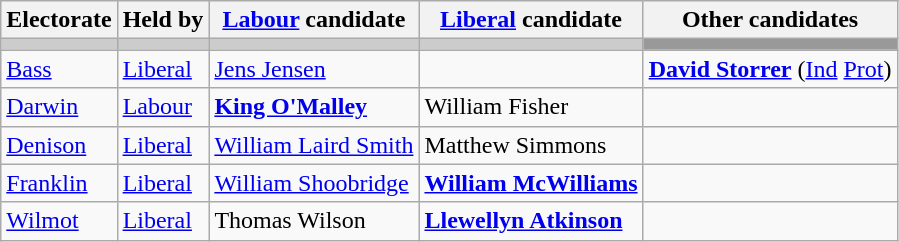<table class="wikitable">
<tr>
<th>Electorate</th>
<th>Held by</th>
<th><a href='#'>Labour</a> candidate</th>
<th><a href='#'>Liberal</a> candidate</th>
<th>Other candidates</th>
</tr>
<tr bgcolor="#cccccc">
<td></td>
<td></td>
<td></td>
<td></td>
<td bgcolor="#999999"></td>
</tr>
<tr>
<td><a href='#'>Bass</a></td>
<td><a href='#'>Liberal</a></td>
<td><a href='#'>Jens Jensen</a></td>
<td></td>
<td><strong><a href='#'>David Storrer</a></strong> (<a href='#'>Ind</a> <a href='#'>Prot</a>)</td>
</tr>
<tr>
<td><a href='#'>Darwin</a></td>
<td><a href='#'>Labour</a></td>
<td><strong><a href='#'>King O'Malley</a></strong></td>
<td>William Fisher</td>
<td></td>
</tr>
<tr>
<td><a href='#'>Denison</a></td>
<td><a href='#'>Liberal</a></td>
<td><a href='#'>William Laird Smith</a></td>
<td>Matthew Simmons</td>
<td></td>
</tr>
<tr>
<td><a href='#'>Franklin</a></td>
<td><a href='#'>Liberal</a></td>
<td><a href='#'>William Shoobridge</a></td>
<td><strong><a href='#'>William McWilliams</a></strong></td>
<td></td>
</tr>
<tr>
<td><a href='#'>Wilmot</a></td>
<td><a href='#'>Liberal</a></td>
<td>Thomas Wilson</td>
<td><strong><a href='#'>Llewellyn Atkinson</a></strong></td>
<td></td>
</tr>
</table>
